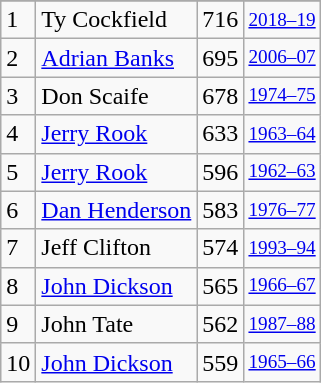<table class="wikitable">
<tr>
</tr>
<tr>
<td>1</td>
<td>Ty Cockfield</td>
<td>716</td>
<td style="font-size:80%;"><a href='#'>2018–19</a></td>
</tr>
<tr>
<td>2</td>
<td><a href='#'>Adrian Banks</a></td>
<td>695</td>
<td style="font-size:80%;"><a href='#'>2006–07</a></td>
</tr>
<tr>
<td>3</td>
<td>Don Scaife</td>
<td>678</td>
<td style="font-size:80%;"><a href='#'>1974–75</a></td>
</tr>
<tr>
<td>4</td>
<td><a href='#'>Jerry Rook</a></td>
<td>633</td>
<td style="font-size:80%;"><a href='#'>1963–64</a></td>
</tr>
<tr>
<td>5</td>
<td><a href='#'>Jerry Rook</a></td>
<td>596</td>
<td style="font-size:80%;"><a href='#'>1962–63</a></td>
</tr>
<tr>
<td>6</td>
<td><a href='#'>Dan Henderson</a></td>
<td>583</td>
<td style="font-size:80%;"><a href='#'>1976–77</a></td>
</tr>
<tr>
<td>7</td>
<td>Jeff Clifton</td>
<td>574</td>
<td style="font-size:80%;"><a href='#'>1993–94</a></td>
</tr>
<tr>
<td>8</td>
<td><a href='#'>John Dickson</a></td>
<td>565</td>
<td style="font-size:80%;"><a href='#'>1966–67</a></td>
</tr>
<tr>
<td>9</td>
<td>John Tate</td>
<td>562</td>
<td style="font-size:80%;"><a href='#'>1987–88</a></td>
</tr>
<tr>
<td>10</td>
<td><a href='#'>John Dickson</a></td>
<td>559</td>
<td style="font-size:80%;"><a href='#'>1965–66</a></td>
</tr>
</table>
